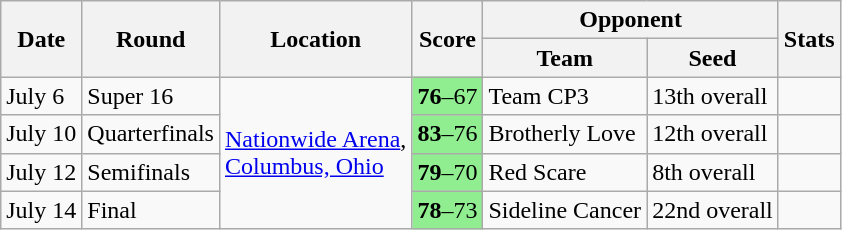<table class="wikitable">
<tr>
<th rowspan=2>Date</th>
<th rowspan=2>Round</th>
<th rowspan=2>Location</th>
<th rowspan=2>Score</th>
<th colspan=2>Opponent</th>
<th rowspan=2>Stats</th>
</tr>
<tr>
<th>Team</th>
<th>Seed</th>
</tr>
<tr>
<td>July 6</td>
<td>Super 16</td>
<td rowspan=4><a href='#'>Nationwide Arena</a>,<br><a href='#'>Columbus, Ohio</a></td>
<td bgcolor=lightgreen><strong>76</strong>–67</td>
<td>Team CP3</td>
<td>13th overall</td>
<td></td>
</tr>
<tr>
<td>July 10</td>
<td>Quarterfinals</td>
<td bgcolor=lightgreen><strong>83</strong>–76</td>
<td>Brotherly Love</td>
<td>12th overall</td>
<td></td>
</tr>
<tr>
<td>July 12</td>
<td>Semifinals</td>
<td bgcolor=lightgreen><strong>79</strong>–70</td>
<td>Red Scare</td>
<td>8th overall</td>
<td></td>
</tr>
<tr>
<td>July 14</td>
<td>Final</td>
<td bgcolor=lightgreen><strong>78</strong>–73</td>
<td>Sideline Cancer</td>
<td>22nd overall</td>
<td></td>
</tr>
</table>
